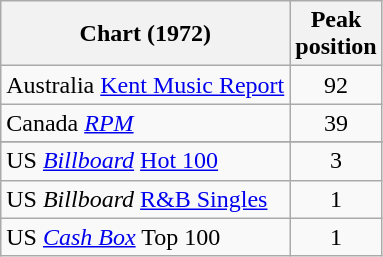<table class="wikitable sortable">
<tr>
<th>Chart (1972)</th>
<th>Peak<br>position</th>
</tr>
<tr>
<td>Australia <a href='#'>Kent Music Report</a></td>
<td style="text-align:center;">92</td>
</tr>
<tr>
<td>Canada <a href='#'><em>RPM</em></a></td>
<td style="text-align:center;">39</td>
</tr>
<tr>
</tr>
<tr>
<td>US <em><a href='#'>Billboard</a></em> <a href='#'>Hot 100</a></td>
<td style="text-align:center;">3</td>
</tr>
<tr>
<td>US <em>Billboard</em> <a href='#'>R&B Singles</a></td>
<td style="text-align:center;">1</td>
</tr>
<tr>
<td>US <a href='#'><em>Cash Box</em></a> Top 100</td>
<td align="center">1</td>
</tr>
</table>
